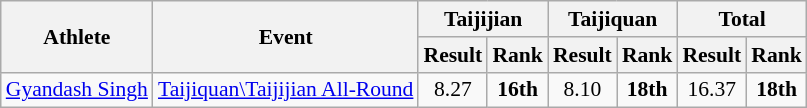<table class=wikitable style="font-size:90%">
<tr>
<th rowspan="2">Athlete</th>
<th rowspan="2">Event</th>
<th colspan="2">Taijijian</th>
<th colspan="2">Taijiquan</th>
<th colspan="2">Total</th>
</tr>
<tr>
<th>Result</th>
<th>Rank</th>
<th>Result</th>
<th>Rank</th>
<th>Result</th>
<th>Rank</th>
</tr>
<tr>
<td><a href='#'>Gyandash Singh</a></td>
<td><a href='#'>Taijiquan\Taijijian All-Round</a></td>
<td align=center>8.27</td>
<td align=center><strong>16th</strong></td>
<td align=center>8.10</td>
<td align=center><strong>18th</strong></td>
<td align=center>16.37</td>
<td align=center><strong>18th</strong></td>
</tr>
</table>
